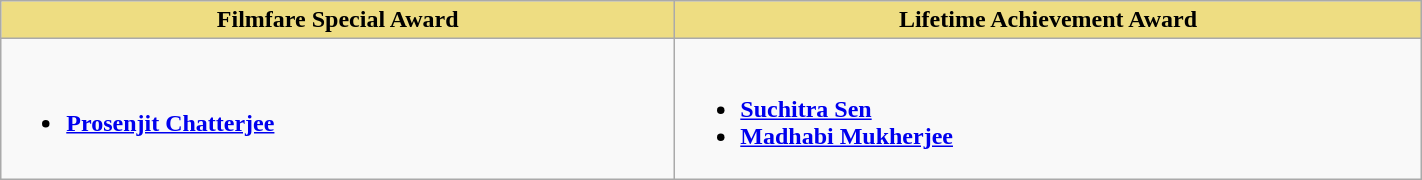<table class="wikitable" width="75%" |>
<tr>
<th ! style="background:#eedd82; text-align:center;">Filmfare Special Award</th>
<th ! style="background:#eedd82; text-align:center;">Lifetime Achievement Award</th>
</tr>
<tr>
<td><br><ul><li><strong><a href='#'>Prosenjit Chatterjee</a></strong></li></ul></td>
<td><br><ul><li><strong><a href='#'>Suchitra Sen</a></strong></li><li><strong><a href='#'>Madhabi Mukherjee</a></strong></li></ul></td>
</tr>
</table>
